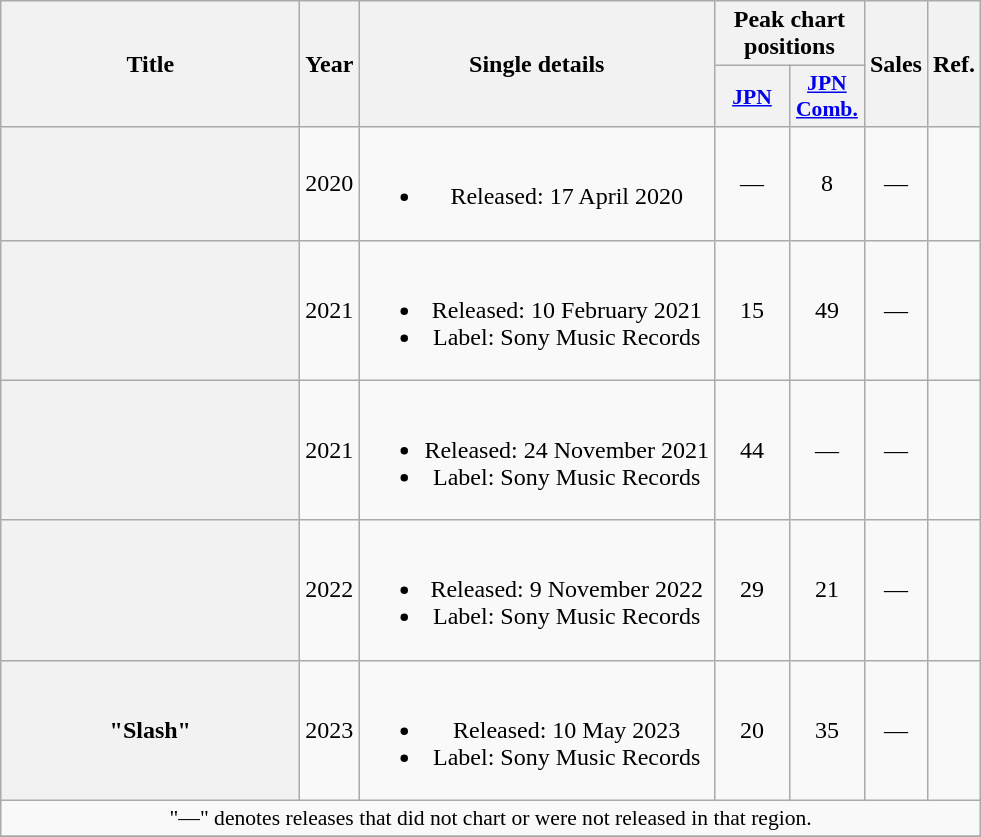<table class="wikitable plainrowheaders" style="text-align:center;">
<tr>
<th scope="col" rowspan="2" style="width:12em;">Title</th>
<th scope="col" rowspan="2">Year</th>
<th scope="col" rowspan="2">Single details</th>
<th scope="col" colspan="2">Peak chart positions</th>
<th scope="col" rowspan="2">Sales</th>
<th scope="col" rowspan="2">Ref.</th>
</tr>
<tr>
<th scope="col" style="width:3em;font-size:90%;"><a href='#'>JPN</a><br></th>
<th scope="col" style="width:3em;font-size:90%;"><a href='#'>JPN<br>Comb.</a><br></th>
</tr>
<tr>
<th scope="row"></th>
<td>2020</td>
<td><br><ul><li>Released: 17 April 2020</li></ul></td>
<td>—</td>
<td>8</td>
<td>—</td>
<td></td>
</tr>
<tr>
<th scope="row"></th>
<td>2021</td>
<td><br><ul><li>Released: 10 February 2021</li><li>Label: Sony Music Records</li></ul></td>
<td>15</td>
<td>49</td>
<td>—</td>
<td></td>
</tr>
<tr>
<th scope="row"></th>
<td>2021</td>
<td><br><ul><li>Released: 24 November 2021</li><li>Label: Sony Music Records</li></ul></td>
<td>44</td>
<td>—</td>
<td>—</td>
<td></td>
</tr>
<tr>
<th scope="row"></th>
<td>2022</td>
<td><br><ul><li>Released: 9 November 2022</li><li>Label: Sony Music Records</li></ul></td>
<td>29</td>
<td>21</td>
<td>—</td>
<td></td>
</tr>
<tr>
<th scope="row">"Slash"</th>
<td>2023</td>
<td><br><ul><li>Released: 10 May 2023</li><li>Label: Sony Music Records</li></ul></td>
<td>20</td>
<td>35</td>
<td>—</td>
<td></td>
</tr>
<tr>
<td colspan="7" style="font-size:90%;">"—" denotes releases that did not chart or were not released in that region.</td>
</tr>
<tr>
</tr>
</table>
